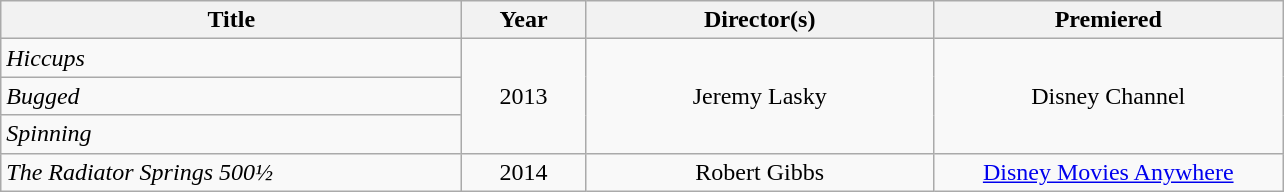<table class="wikitable sortable" style="max-width: 1000px; text-align: center;">
<tr>
<th width="300" scope="col">Title</th>
<th width="75" scope="col">Year</th>
<th width="225" scope="col">Director(s)</th>
<th width="225" scope="col">Premiered</th>
</tr>
<tr>
<td align="left"><em>Hiccups</em></td>
<td rowspan="3">2013</td>
<td rowspan="3">Jeremy Lasky</td>
<td rowspan="3">Disney Channel</td>
</tr>
<tr>
<td align="left"><em>Bugged</em></td>
</tr>
<tr>
<td align="left"><em>Spinning</em></td>
</tr>
<tr>
<td align="left"><em>The Radiator Springs 500½</em></td>
<td>2014</td>
<td>Robert Gibbs</td>
<td><a href='#'>Disney Movies Anywhere</a></td>
</tr>
</table>
